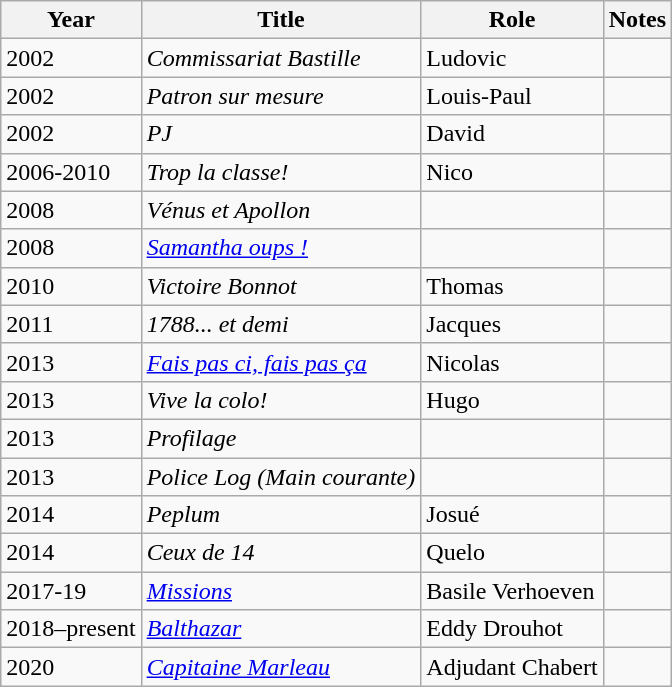<table class="wikitable">
<tr>
<th>Year</th>
<th>Title</th>
<th>Role</th>
<th>Notes</th>
</tr>
<tr>
<td>2002</td>
<td><em>Commissariat Bastille</em></td>
<td>Ludovic</td>
<td></td>
</tr>
<tr>
<td>2002</td>
<td><em>Patron sur mesure</em></td>
<td>Louis-Paul</td>
<td></td>
</tr>
<tr>
<td>2002</td>
<td><em>PJ</em></td>
<td>David</td>
<td></td>
</tr>
<tr>
<td>2006-2010</td>
<td><em>Trop la classe!</em></td>
<td>Nico</td>
<td></td>
</tr>
<tr>
<td>2008</td>
<td><em>Vénus et Apollon</em></td>
<td></td>
<td></td>
</tr>
<tr>
<td>2008</td>
<td><em><a href='#'>Samantha oups !</a></em></td>
<td></td>
<td></td>
</tr>
<tr>
<td>2010</td>
<td><em>Victoire Bonnot</em></td>
<td>Thomas</td>
<td></td>
</tr>
<tr>
<td>2011</td>
<td><em>1788... et demi</em></td>
<td>Jacques</td>
<td></td>
</tr>
<tr>
<td>2013</td>
<td><em><a href='#'>Fais pas ci, fais pas ça</a></em></td>
<td>Nicolas</td>
<td></td>
</tr>
<tr>
<td>2013</td>
<td><em>Vive la colo!</em></td>
<td>Hugo</td>
<td></td>
</tr>
<tr>
<td>2013</td>
<td><em>Profilage</em></td>
<td></td>
<td></td>
</tr>
<tr>
<td>2013</td>
<td><em>Police Log (Main courante)</em></td>
<td></td>
<td></td>
</tr>
<tr>
<td>2014</td>
<td><em>Peplum</em></td>
<td>Josué</td>
<td></td>
</tr>
<tr>
<td>2014</td>
<td><em>Ceux de 14</em></td>
<td>Quelo</td>
<td></td>
</tr>
<tr>
<td>2017-19</td>
<td><em><a href='#'>Missions</a></em></td>
<td>Basile Verhoeven</td>
<td></td>
</tr>
<tr>
<td>2018–present</td>
<td><em><a href='#'>Balthazar</a></em></td>
<td>Eddy Drouhot</td>
<td></td>
</tr>
<tr>
<td>2020</td>
<td><em><a href='#'>Capitaine Marleau</a></em></td>
<td>Adjudant Chabert</td>
<td></td>
</tr>
</table>
